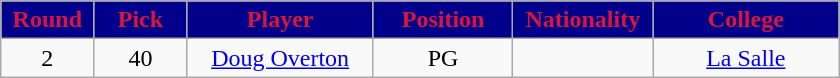<table class="wikitable sortable sortable">
<tr>
<th style="background:#00008B; color:#DC143C; width:10%;">Round</th>
<th style="background:#00008B; color:#DC143C; width:10%;">Pick</th>
<th style="background:#00008B; color:#DC143C; width:20%;">Player</th>
<th style="background:#00008B; color:#DC143C; width:15%;">Position</th>
<th style="background:#00008B; color:#DC143C; width:15%;">Nationality</th>
<th style="background:#00008B; color:#DC143C; width:20%;">College</th>
</tr>
<tr align="center">
<td>2</td>
<td>40</td>
<td><a href='#'>Doug Overton</a></td>
<td>PG</td>
<td></td>
<td><a href='#'>La Salle</a></td>
</tr>
</table>
